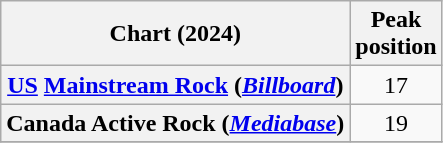<table class="wikitable plainrowheaders" style="text-align: center;">
<tr>
<th>Chart (2024)</th>
<th>Peak<br>position</th>
</tr>
<tr>
<th scope="row"><a href='#'>US</a> <a href='#'>Mainstream Rock</a> (<em><a href='#'>Billboard</a></em>)</th>
<td>17</td>
</tr>
<tr>
<th scope="row">Canada Active Rock (<em><a href='#'>Mediabase</a></em>)</th>
<td>19</td>
</tr>
<tr>
</tr>
</table>
